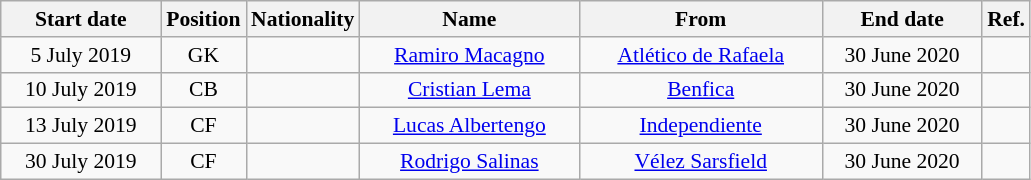<table class="wikitable" style="text-align:center; font-size:90%; ">
<tr>
<th style="background:#; color:#; width:100px;">Start date</th>
<th style="background:#; color:#; width:50px;">Position</th>
<th style="background:#; color:#; width:50px;">Nationality</th>
<th style="background:#; color:#; width:140px;">Name</th>
<th style="background:#; color:#; width:155px;">From</th>
<th style="background:#; color:#; width:100px;">End date</th>
<th style="background:#; color:#; width:25px;">Ref.</th>
</tr>
<tr>
<td>5 July 2019</td>
<td>GK</td>
<td></td>
<td><a href='#'>Ramiro Macagno</a></td>
<td> <a href='#'>Atlético de Rafaela</a></td>
<td>30 June 2020</td>
<td></td>
</tr>
<tr>
<td>10 July 2019</td>
<td>CB</td>
<td></td>
<td><a href='#'>Cristian Lema</a></td>
<td> <a href='#'>Benfica</a></td>
<td>30 June 2020</td>
<td></td>
</tr>
<tr>
<td>13 July 2019</td>
<td>CF</td>
<td></td>
<td><a href='#'>Lucas Albertengo</a></td>
<td> <a href='#'>Independiente</a></td>
<td>30 June 2020</td>
<td></td>
</tr>
<tr>
<td>30 July 2019</td>
<td>CF</td>
<td></td>
<td><a href='#'>Rodrigo Salinas</a></td>
<td> <a href='#'>Vélez Sarsfield</a></td>
<td>30 June 2020</td>
<td></td>
</tr>
</table>
